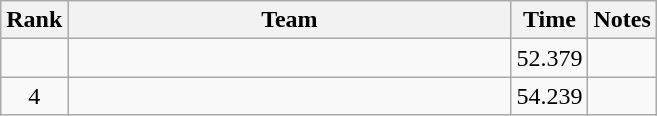<table class="wikitable" style="text-align:center">
<tr>
<th>Rank</th>
<th Style="width:18em">Team</th>
<th>Time</th>
<th>Notes</th>
</tr>
<tr>
<td></td>
<td style="text-align:left"></td>
<td>52.379</td>
<td></td>
</tr>
<tr>
<td>4</td>
<td style="text-align:left"></td>
<td>54.239</td>
<td></td>
</tr>
</table>
